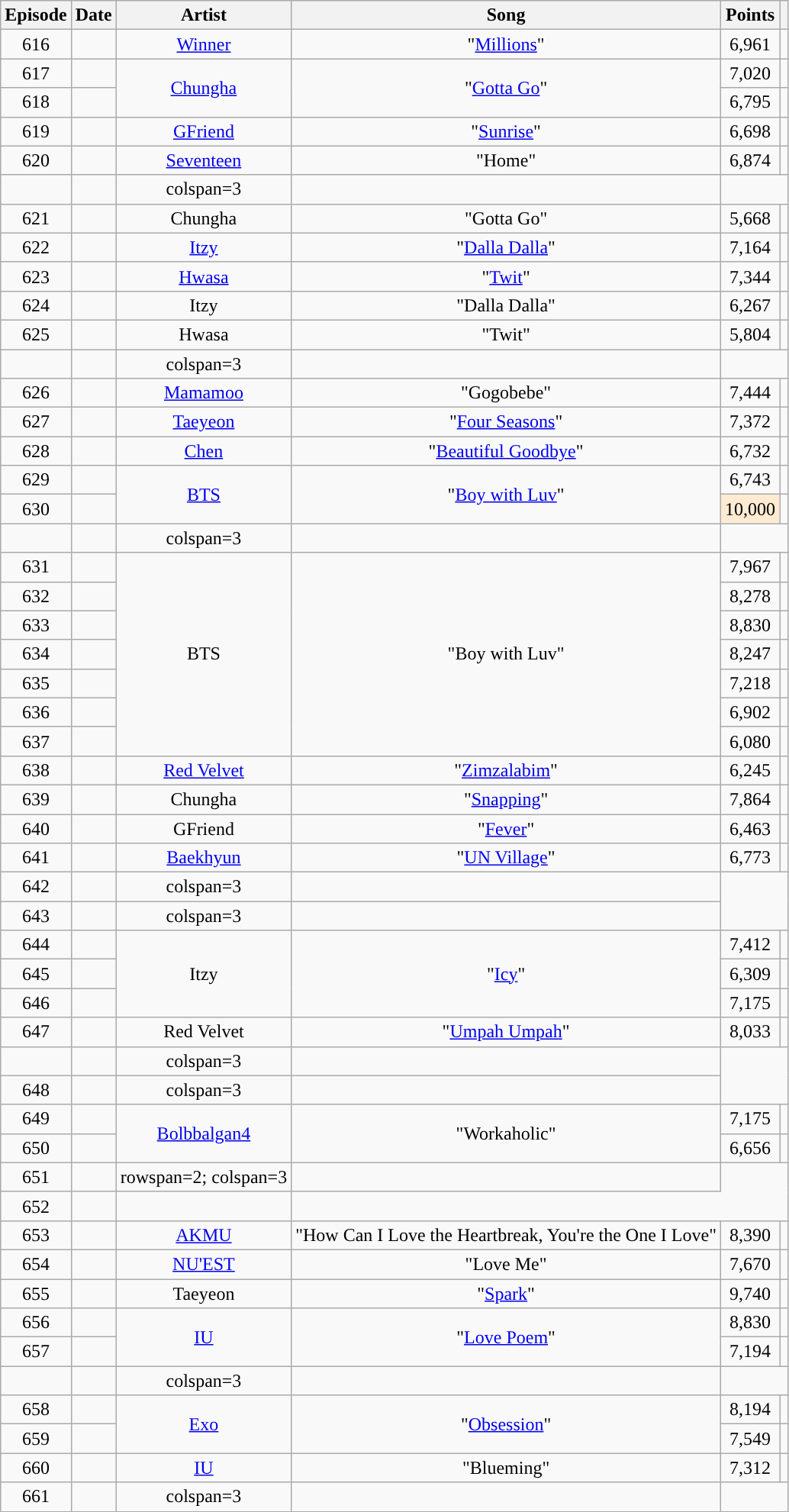<table class="sortable wikitable" style="text-align:center">
<tr>
<th>Episode</th>
<th>Date</th>
<th>Artist</th>
<th>Song</th>
<th>Points</th>
<th class="unsortable"></th>
</tr>
<tr>
<td>616</td>
<td></td>
<td><a href='#'>Winner</a></td>
<td>"<a href='#'>Millions</a>"</td>
<td>6,961</td>
<td></td>
</tr>
<tr>
<td>617</td>
<td></td>
<td rowspan="2"><a href='#'>Chungha</a></td>
<td rowspan="2">"<a href='#'>Gotta Go</a>"</td>
<td>7,020</td>
<td></td>
</tr>
<tr>
<td>618</td>
<td></td>
<td>6,795</td>
<td></td>
</tr>
<tr>
<td>619</td>
<td></td>
<td><a href='#'>GFriend</a></td>
<td>"<a href='#'>Sunrise</a>"</td>
<td>6,698</td>
<td></td>
</tr>
<tr>
<td>620</td>
<td></td>
<td><a href='#'>Seventeen</a></td>
<td>"Home"</td>
<td>6,874</td>
<td></td>
</tr>
<tr>
<td></td>
<td></td>
<td>colspan=3 </td>
<td></td>
</tr>
<tr>
<td>621</td>
<td></td>
<td>Chungha</td>
<td>"Gotta Go"</td>
<td>5,668</td>
<td></td>
</tr>
<tr>
<td>622</td>
<td></td>
<td><a href='#'>Itzy</a></td>
<td>"<a href='#'>Dalla Dalla</a>"</td>
<td>7,164</td>
<td></td>
</tr>
<tr>
<td>623</td>
<td></td>
<td><a href='#'>Hwasa</a></td>
<td>"<a href='#'>Twit</a>"</td>
<td>7,344</td>
<td></td>
</tr>
<tr>
<td>624</td>
<td></td>
<td>Itzy</td>
<td>"Dalla Dalla"</td>
<td>6,267</td>
<td></td>
</tr>
<tr>
<td>625</td>
<td></td>
<td>Hwasa</td>
<td>"Twit"</td>
<td>5,804</td>
<td></td>
</tr>
<tr>
<td></td>
<td></td>
<td>colspan=3 </td>
<td></td>
</tr>
<tr>
<td>626</td>
<td></td>
<td><a href='#'>Mamamoo</a></td>
<td>"Gogobebe"</td>
<td>7,444</td>
<td></td>
</tr>
<tr>
<td>627</td>
<td></td>
<td><a href='#'>Taeyeon</a></td>
<td>"<a href='#'>Four Seasons</a>"</td>
<td>7,372</td>
<td></td>
</tr>
<tr>
<td>628</td>
<td></td>
<td><a href='#'>Chen</a></td>
<td>"<a href='#'>Beautiful Goodbye</a>"</td>
<td>6,732</td>
<td></td>
</tr>
<tr>
<td>629</td>
<td></td>
<td rowspan="2"><a href='#'>BTS</a></td>
<td rowspan="2">"<a href='#'>Boy with Luv</a>"</td>
<td>6,743</td>
<td></td>
</tr>
<tr>
<td>630</td>
<td></td>
<td style='background: #ffebd2;'>10,000</td>
<td></td>
</tr>
<tr>
<td></td>
<td></td>
<td>colspan=3 </td>
<td></td>
</tr>
<tr>
<td>631</td>
<td></td>
<td rowspan="7">BTS</td>
<td rowspan="7">"Boy with Luv"</td>
<td>7,967</td>
<td></td>
</tr>
<tr>
<td>632</td>
<td></td>
<td>8,278</td>
<td></td>
</tr>
<tr>
<td>633</td>
<td></td>
<td>8,830</td>
<td></td>
</tr>
<tr>
<td>634</td>
<td></td>
<td>8,247</td>
<td></td>
</tr>
<tr>
<td>635</td>
<td></td>
<td>7,218</td>
<td></td>
</tr>
<tr>
<td>636</td>
<td></td>
<td>6,902</td>
<td></td>
</tr>
<tr>
<td>637</td>
<td></td>
<td>6,080</td>
<td></td>
</tr>
<tr>
<td>638</td>
<td></td>
<td><a href='#'>Red Velvet</a></td>
<td>"<a href='#'>Zimzalabim</a>"</td>
<td>6,245</td>
<td></td>
</tr>
<tr>
<td>639</td>
<td></td>
<td>Chungha</td>
<td>"<a href='#'>Snapping</a>"</td>
<td>7,864</td>
<td></td>
</tr>
<tr>
<td>640</td>
<td></td>
<td>GFriend</td>
<td>"<a href='#'>Fever</a>"</td>
<td>6,463</td>
<td></td>
</tr>
<tr>
<td>641</td>
<td></td>
<td><a href='#'>Baekhyun</a></td>
<td>"<a href='#'>UN Village</a>"</td>
<td>6,773</td>
<td></td>
</tr>
<tr>
<td>642</td>
<td></td>
<td>colspan=3 </td>
<td></td>
</tr>
<tr>
<td>643</td>
<td></td>
<td>colspan=3 </td>
<td></td>
</tr>
<tr>
<td>644</td>
<td></td>
<td rowspan="3">Itzy</td>
<td rowspan="3">"<a href='#'>Icy</a>"</td>
<td>7,412</td>
<td></td>
</tr>
<tr>
<td>645</td>
<td></td>
<td>6,309</td>
<td></td>
</tr>
<tr>
<td>646</td>
<td></td>
<td>7,175</td>
<td></td>
</tr>
<tr>
<td>647</td>
<td></td>
<td>Red Velvet</td>
<td>"<a href='#'>Umpah Umpah</a>"</td>
<td>8,033</td>
<td></td>
</tr>
<tr>
<td></td>
<td></td>
<td>colspan=3 </td>
<td></td>
</tr>
<tr>
<td>648</td>
<td></td>
<td>colspan=3 </td>
<td></td>
</tr>
<tr>
<td>649</td>
<td></td>
<td rowspan="2"><a href='#'>Bolbbalgan4</a></td>
<td rowspan="2">"Workaholic"</td>
<td>7,175</td>
<td></td>
</tr>
<tr>
<td>650</td>
<td></td>
<td>6,656</td>
<td></td>
</tr>
<tr>
<td>651</td>
<td></td>
<td>rowspan=2; colspan=3 </td>
<td></td>
</tr>
<tr>
<td>652</td>
<td></td>
<td></td>
</tr>
<tr>
<td>653</td>
<td></td>
<td><a href='#'>AKMU</a></td>
<td>"How Can I Love the Heartbreak, You're the One I Love"</td>
<td>8,390</td>
<td></td>
</tr>
<tr>
<td>654</td>
<td></td>
<td><a href='#'>NU'EST</a></td>
<td>"Love Me"</td>
<td>7,670</td>
<td></td>
</tr>
<tr>
<td>655</td>
<td></td>
<td>Taeyeon</td>
<td>"<a href='#'>Spark</a>"</td>
<td>9,740</td>
<td></td>
</tr>
<tr>
<td>656</td>
<td></td>
<td rowspan=2><a href='#'>IU</a></td>
<td rowspan=2>"<a href='#'>Love Poem</a>"</td>
<td>8,830</td>
<td></td>
</tr>
<tr>
<td>657</td>
<td></td>
<td>7,194</td>
<td></td>
</tr>
<tr>
<td></td>
<td></td>
<td>colspan=3 </td>
<td></td>
</tr>
<tr>
<td>658</td>
<td></td>
<td rowspan="2"><a href='#'>Exo</a></td>
<td rowspan="2">"<a href='#'>Obsession</a>"</td>
<td>8,194</td>
<td></td>
</tr>
<tr>
<td>659</td>
<td></td>
<td>7,549</td>
<td></td>
</tr>
<tr>
<td>660</td>
<td></td>
<td><a href='#'>IU</a></td>
<td>"Blueming"</td>
<td>7,312</td>
<td></td>
</tr>
<tr>
<td>661</td>
<td></td>
<td>colspan=3 </td>
<td></td>
</tr>
<tr>
</tr>
</table>
